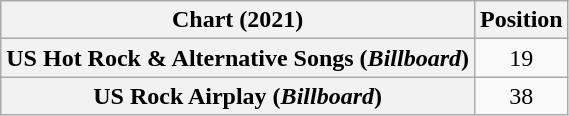<table class="wikitable sortable plainrowheaders" style="text-align:center">
<tr>
<th scope="col">Chart (2021)</th>
<th scope="col">Position</th>
</tr>
<tr>
<th scope="row">US Hot Rock & Alternative Songs (<em>Billboard</em>)</th>
<td>19</td>
</tr>
<tr>
<th scope="row">US Rock Airplay (<em>Billboard</em>)</th>
<td>38</td>
</tr>
</table>
